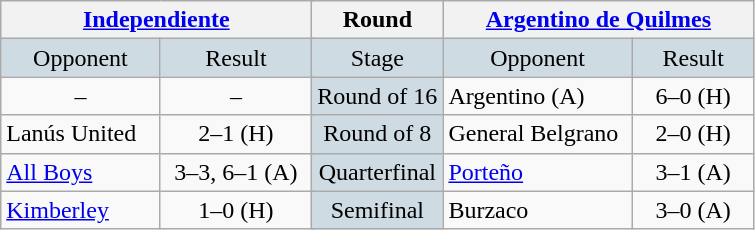<table class="wikitable" style="text-align:center;">
<tr>
<th colspan=3 width=200px><a href='#'>Independiente</a></th>
<th>Round</th>
<th colspan=3 width=200px><a href='#'>Argentino de Quilmes</a></th>
</tr>
<tr bgcolor= #CFDBE2>
<td>Opponent</td>
<td colspan=2 width= 70px>Result</td>
<td>Stage</td>
<td>Opponent</td>
<td colspan=2 width= 70px>Result</td>
</tr>
<tr>
<td align=center>–</td>
<td colspan=2>–</td>
<td bgcolor= #CFDBE2>Round of 16</td>
<td align=left>Argentino (A) </td>
<td colspan=2>6–0 (H)</td>
</tr>
<tr>
<td align=left>Lanús United</td>
<td colspan=2>2–1 (H)</td>
<td bgcolor= #CFDBE2>Round of 8</td>
<td align=left>General Belgrano </td>
<td colspan=2>2–0 (H)</td>
</tr>
<tr>
<td align=left><a href='#'>All Boys</a></td>
<td colspan=2>3–3, 6–1 (A)</td>
<td bgcolor= #CFDBE2>Quarterfinal</td>
<td align=left><a href='#'>Porteño</a></td>
<td colspan=2>3–1 (A)</td>
</tr>
<tr>
<td align=left><a href='#'>Kimberley</a></td>
<td colspan=2>1–0 (H)</td>
<td bgcolor= #CFDBE2>Semifinal</td>
<td align=left>Burzaco </td>
<td colspan=2>3–0 (A) </td>
</tr>
</table>
